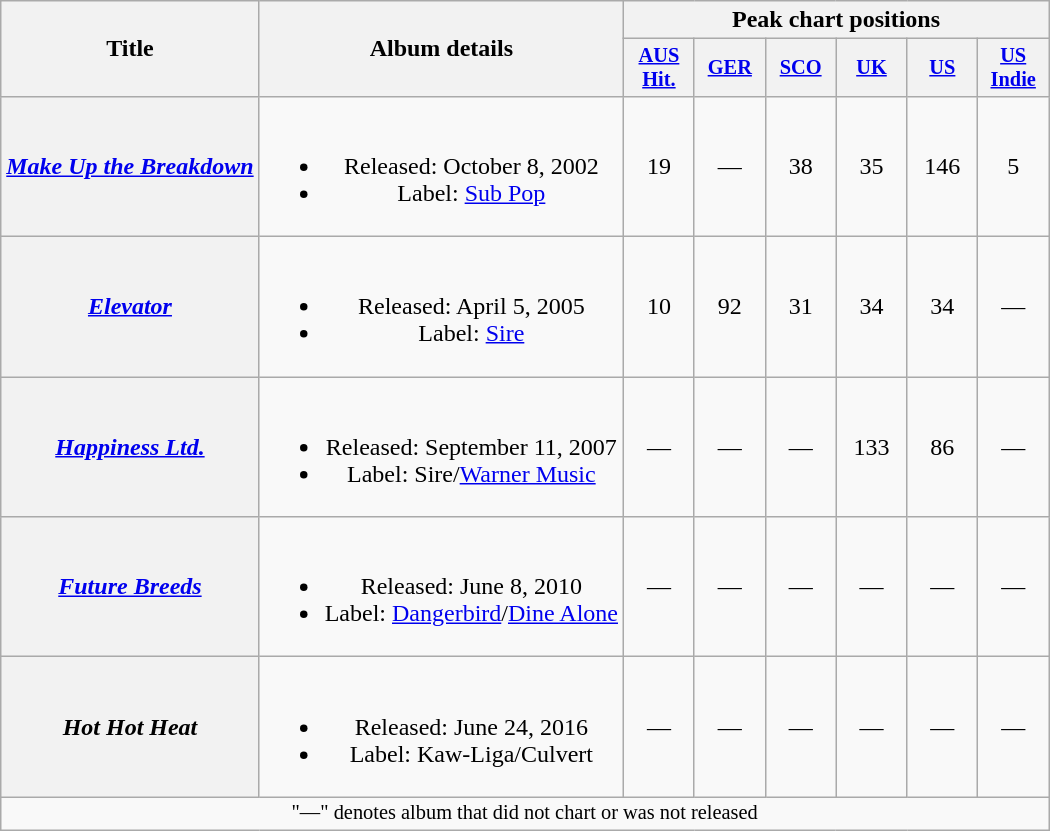<table class="wikitable plainrowheaders" style="text-align:center;">
<tr>
<th scope="col" rowspan="2">Title</th>
<th scope="col" rowspan="2">Album details</th>
<th scope="col" colspan="6">Peak chart positions</th>
</tr>
<tr>
<th scope="col" style="width:3em;font-size:85%;"><a href='#'>AUS<br>Hit.</a><br></th>
<th scope="col" style="width:3em;font-size:85%;"><a href='#'>GER</a><br></th>
<th scope="col" style="width:3em;font-size:85%;"><a href='#'>SCO</a><br></th>
<th scope="col" style="width:3em;font-size:85%;"><a href='#'>UK</a><br></th>
<th scope="col" style="width:3em;font-size:85%;"><a href='#'>US</a><br></th>
<th scope="col" style="width:3em;font-size:85%;"><a href='#'>US<br>Indie</a><br></th>
</tr>
<tr>
<th scope="row"><em><a href='#'>Make Up the Breakdown</a></em></th>
<td><br><ul><li>Released: October 8, 2002</li><li>Label: <a href='#'>Sub Pop</a></li></ul></td>
<td>19</td>
<td>—</td>
<td>38</td>
<td>35</td>
<td>146</td>
<td>5</td>
</tr>
<tr>
<th scope="row"><em><a href='#'>Elevator</a></em></th>
<td><br><ul><li>Released: April 5, 2005</li><li>Label: <a href='#'>Sire</a></li></ul></td>
<td>10</td>
<td>92</td>
<td>31</td>
<td>34</td>
<td>34</td>
<td>—</td>
</tr>
<tr>
<th scope="row"><em><a href='#'>Happiness Ltd.</a></em></th>
<td><br><ul><li>Released: September 11, 2007</li><li>Label: Sire/<a href='#'>Warner Music</a></li></ul></td>
<td>—</td>
<td>—</td>
<td>—</td>
<td>133</td>
<td>86</td>
<td>—</td>
</tr>
<tr>
<th scope="row"><em><a href='#'>Future Breeds</a></em></th>
<td><br><ul><li>Released: June 8, 2010</li><li>Label: <a href='#'>Dangerbird</a>/<a href='#'>Dine Alone</a></li></ul></td>
<td>—</td>
<td>—</td>
<td>—</td>
<td>—</td>
<td>—</td>
<td>—</td>
</tr>
<tr>
<th scope="row"><em>Hot Hot Heat</em></th>
<td><br><ul><li>Released: June 24, 2016</li><li>Label: Kaw-Liga/Culvert</li></ul></td>
<td>—</td>
<td>—</td>
<td>—</td>
<td>—</td>
<td>—</td>
<td>—</td>
</tr>
<tr>
<td colspan="18" style="text-align:center; font-size:85%;">"—" denotes album that did not chart or was not released</td>
</tr>
</table>
